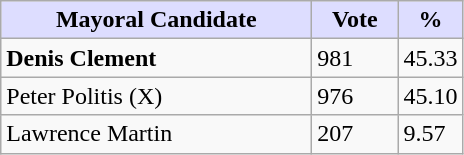<table class="wikitable">
<tr>
<th style="background:#ddf; width:200px;">Mayoral Candidate</th>
<th style="background:#ddf; width:50px;">Vote</th>
<th style="background:#ddf; width:30px;">%</th>
</tr>
<tr>
<td><strong>Denis Clement</strong></td>
<td>981</td>
<td>45.33</td>
</tr>
<tr>
<td>Peter Politis (X)</td>
<td>976</td>
<td>45.10</td>
</tr>
<tr>
<td>Lawrence Martin</td>
<td>207</td>
<td>9.57</td>
</tr>
</table>
